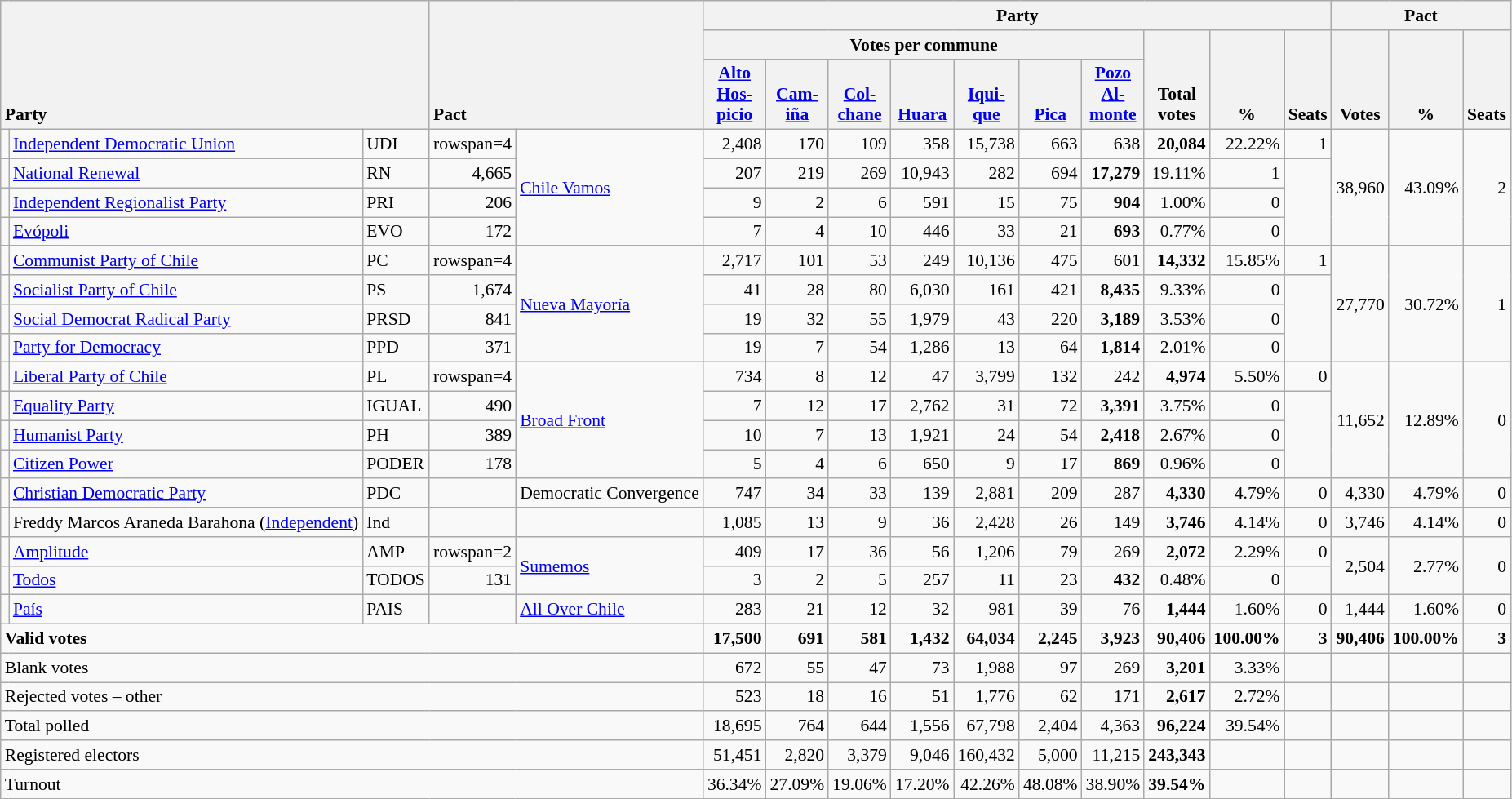<table class="wikitable" border="1" style="font-size:90%; text-align:right; white-space: nowrap;">
<tr>
<th style="text-align:left;" valign=bottom rowspan=3 colspan=3>Party</th>
<th style="text-align:left;" valign=bottom rowspan=3 colspan=2>Pact</th>
<th colspan=10>Party</th>
<th colspan=3>Pact</th>
</tr>
<tr>
<th colspan=7>Votes per commune</th>
<th align=center valign=bottom rowspan=2 width="40">Total<br>votes</th>
<th align=center valign=bottom rowspan=2 width="40">%</th>
<th align=center valign=bottom rowspan=2>Seats</th>
<th align=center valign=bottom rowspan=2 width="40">Votes</th>
<th align=center valign=bottom rowspan=2 width="40">%</th>
<th align=center valign=bottom rowspan=2>Seats</th>
</tr>
<tr>
<th align=center valign=bottom width="40"><a href='#'>Alto<br>Hos-<br>picio</a></th>
<th align=center valign=bottom width="40"><a href='#'>Cam-<br>iña</a></th>
<th align=center valign=bottom width="40"><a href='#'>Col-<br>chane</a></th>
<th align=center valign=bottom width="40"><a href='#'>Huara</a></th>
<th align=center valign=bottom width="40"><a href='#'>Iqui-<br>que</a></th>
<th align=center valign=bottom width="40"><a href='#'>Pica</a></th>
<th align=center valign=bottom width="40"><a href='#'>Pozo<br>Al-<br>monte</a></th>
</tr>
<tr>
<td></td>
<td align=left><a href='#'>Independent Democratic Union</a></td>
<td align=left>UDI</td>
<td>rowspan=4 </td>
<td rowspan=4 align=left><a href='#'>Chile Vamos</a></td>
<td>2,408</td>
<td>170</td>
<td>109</td>
<td>358</td>
<td>15,738</td>
<td>663</td>
<td>638</td>
<td><strong>20,084</strong></td>
<td>22.22%</td>
<td>1</td>
<td rowspan=4>38,960</td>
<td rowspan=4>43.09%</td>
<td rowspan=4>2</td>
</tr>
<tr>
<td></td>
<td align=left><a href='#'>National Renewal</a></td>
<td align=left>RN</td>
<td>4,665</td>
<td>207</td>
<td>219</td>
<td>269</td>
<td>10,943</td>
<td>282</td>
<td>694</td>
<td><strong>17,279</strong></td>
<td>19.11%</td>
<td>1</td>
</tr>
<tr>
<td></td>
<td align=left><a href='#'>Independent Regionalist Party</a></td>
<td align=left>PRI</td>
<td>206</td>
<td>9</td>
<td>2</td>
<td>6</td>
<td>591</td>
<td>15</td>
<td>75</td>
<td><strong>904</strong></td>
<td>1.00%</td>
<td>0</td>
</tr>
<tr>
<td></td>
<td align=left><a href='#'>Evópoli</a></td>
<td align=left>EVO</td>
<td>172</td>
<td>7</td>
<td>4</td>
<td>10</td>
<td>446</td>
<td>33</td>
<td>21</td>
<td><strong>693</strong></td>
<td>0.77%</td>
<td>0</td>
</tr>
<tr>
<td></td>
<td align=left><a href='#'>Communist Party of Chile</a></td>
<td align=left>PC</td>
<td>rowspan=4 </td>
<td rowspan=4 align=left><a href='#'>Nueva Mayoría</a></td>
<td>2,717</td>
<td>101</td>
<td>53</td>
<td>249</td>
<td>10,136</td>
<td>475</td>
<td>601</td>
<td><strong>14,332</strong></td>
<td>15.85%</td>
<td>1</td>
<td rowspan=4>27,770</td>
<td rowspan=4>30.72%</td>
<td rowspan=4>1</td>
</tr>
<tr>
<td></td>
<td align=left><a href='#'>Socialist Party of Chile</a></td>
<td align=left>PS</td>
<td>1,674</td>
<td>41</td>
<td>28</td>
<td>80</td>
<td>6,030</td>
<td>161</td>
<td>421</td>
<td><strong>8,435</strong></td>
<td>9.33%</td>
<td>0</td>
</tr>
<tr>
<td></td>
<td align=left><a href='#'>Social Democrat Radical Party</a></td>
<td align=left>PRSD</td>
<td>841</td>
<td>19</td>
<td>32</td>
<td>55</td>
<td>1,979</td>
<td>43</td>
<td>220</td>
<td><strong>3,189</strong></td>
<td>3.53%</td>
<td>0</td>
</tr>
<tr>
<td></td>
<td align=left><a href='#'>Party for Democracy</a></td>
<td align=left>PPD</td>
<td>371</td>
<td>19</td>
<td>7</td>
<td>54</td>
<td>1,286</td>
<td>13</td>
<td>64</td>
<td><strong>1,814</strong></td>
<td>2.01%</td>
<td>0</td>
</tr>
<tr>
<td></td>
<td align=left><a href='#'>Liberal Party of Chile</a></td>
<td align=left>PL</td>
<td>rowspan=4 </td>
<td rowspan=4 align=left><a href='#'>Broad Front</a></td>
<td>734</td>
<td>8</td>
<td>12</td>
<td>47</td>
<td>3,799</td>
<td>132</td>
<td>242</td>
<td><strong>4,974</strong></td>
<td>5.50%</td>
<td>0</td>
<td rowspan=4>11,652</td>
<td rowspan=4>12.89%</td>
<td rowspan=4>0</td>
</tr>
<tr>
<td></td>
<td align=left><a href='#'>Equality Party</a></td>
<td align=left>IGUAL</td>
<td>490</td>
<td>7</td>
<td>12</td>
<td>17</td>
<td>2,762</td>
<td>31</td>
<td>72</td>
<td><strong>3,391</strong></td>
<td>3.75%</td>
<td>0</td>
</tr>
<tr>
<td></td>
<td align=left><a href='#'>Humanist Party</a></td>
<td align=left>PH</td>
<td>389</td>
<td>10</td>
<td>7</td>
<td>13</td>
<td>1,921</td>
<td>24</td>
<td>54</td>
<td><strong>2,418</strong></td>
<td>2.67%</td>
<td>0</td>
</tr>
<tr>
<td></td>
<td align=left><a href='#'>Citizen Power</a></td>
<td align=left>PODER</td>
<td>178</td>
<td>5</td>
<td>4</td>
<td>6</td>
<td>650</td>
<td>9</td>
<td>17</td>
<td><strong>869</strong></td>
<td>0.96%</td>
<td>0</td>
</tr>
<tr>
<td></td>
<td align=left><a href='#'>Christian Democratic Party</a></td>
<td align=left>PDC</td>
<td></td>
<td align=left>Democratic Convergence</td>
<td>747</td>
<td>34</td>
<td>33</td>
<td>139</td>
<td>2,881</td>
<td>209</td>
<td>287</td>
<td><strong>4,330</strong></td>
<td>4.79%</td>
<td>0</td>
<td>4,330</td>
<td>4.79%</td>
<td>0</td>
</tr>
<tr>
<td></td>
<td align=left>Freddy Marcos Araneda Barahona (<a href='#'>Independent</a>)</td>
<td align=left>Ind</td>
<td></td>
<td></td>
<td>1,085</td>
<td>13</td>
<td>9</td>
<td>36</td>
<td>2,428</td>
<td>26</td>
<td>149</td>
<td><strong>3,746</strong></td>
<td>4.14%</td>
<td>0</td>
<td>3,746</td>
<td>4.14%</td>
<td>0</td>
</tr>
<tr>
<td></td>
<td align=left><a href='#'>Amplitude</a></td>
<td align=left>AMP</td>
<td>rowspan=2 </td>
<td rowspan=2 align=left><a href='#'>Sumemos</a></td>
<td>409</td>
<td>17</td>
<td>36</td>
<td>56</td>
<td>1,206</td>
<td>79</td>
<td>269</td>
<td><strong>2,072</strong></td>
<td>2.29%</td>
<td>0</td>
<td rowspan=2>2,504</td>
<td rowspan=2>2.77%</td>
<td rowspan=2>0</td>
</tr>
<tr>
<td></td>
<td align=left><a href='#'>Todos</a></td>
<td align=left>TODOS</td>
<td>131</td>
<td>3</td>
<td>2</td>
<td>5</td>
<td>257</td>
<td>11</td>
<td>23</td>
<td><strong>432</strong></td>
<td>0.48%</td>
<td>0</td>
</tr>
<tr>
<td></td>
<td align=left><a href='#'>País</a></td>
<td align=left>PAIS</td>
<td></td>
<td align=left><a href='#'>All Over Chile</a></td>
<td>283</td>
<td>21</td>
<td>12</td>
<td>32</td>
<td>981</td>
<td>39</td>
<td>76</td>
<td><strong>1,444</strong></td>
<td>1.60%</td>
<td>0</td>
<td>1,444</td>
<td>1.60%</td>
<td>0</td>
</tr>
<tr style="font-weight:bold">
<td align=left colspan=5>Valid votes</td>
<td>17,500</td>
<td>691</td>
<td>581</td>
<td>1,432</td>
<td>64,034</td>
<td>2,245</td>
<td>3,923</td>
<td>90,406</td>
<td>100.00%</td>
<td>3</td>
<td>90,406</td>
<td>100.00%</td>
<td>3</td>
</tr>
<tr>
<td align=left colspan=5>Blank votes</td>
<td>672</td>
<td>55</td>
<td>47</td>
<td>73</td>
<td>1,988</td>
<td>97</td>
<td>269</td>
<td><strong>3,201</strong></td>
<td>3.33%</td>
<td></td>
<td></td>
<td></td>
<td></td>
</tr>
<tr>
<td align=left colspan=5>Rejected votes – other</td>
<td>523</td>
<td>18</td>
<td>16</td>
<td>51</td>
<td>1,776</td>
<td>62</td>
<td>171</td>
<td><strong>2,617</strong></td>
<td>2.72%</td>
<td></td>
<td></td>
<td></td>
<td></td>
</tr>
<tr>
<td align=left colspan=5>Total polled</td>
<td>18,695</td>
<td>764</td>
<td>644</td>
<td>1,556</td>
<td>67,798</td>
<td>2,404</td>
<td>4,363</td>
<td><strong>96,224</strong></td>
<td>39.54%</td>
<td></td>
<td></td>
<td></td>
<td></td>
</tr>
<tr>
<td align=left colspan=5>Registered electors</td>
<td>51,451</td>
<td>2,820</td>
<td>3,379</td>
<td>9,046</td>
<td>160,432</td>
<td>5,000</td>
<td>11,215</td>
<td><strong>243,343</strong></td>
<td></td>
<td></td>
<td></td>
<td></td>
<td></td>
</tr>
<tr>
<td align=left colspan=5>Turnout</td>
<td>36.34%</td>
<td>27.09%</td>
<td>19.06%</td>
<td>17.20%</td>
<td>42.26%</td>
<td>48.08%</td>
<td>38.90%</td>
<td><strong>39.54%</strong></td>
<td></td>
<td></td>
<td></td>
<td></td>
<td></td>
</tr>
</table>
